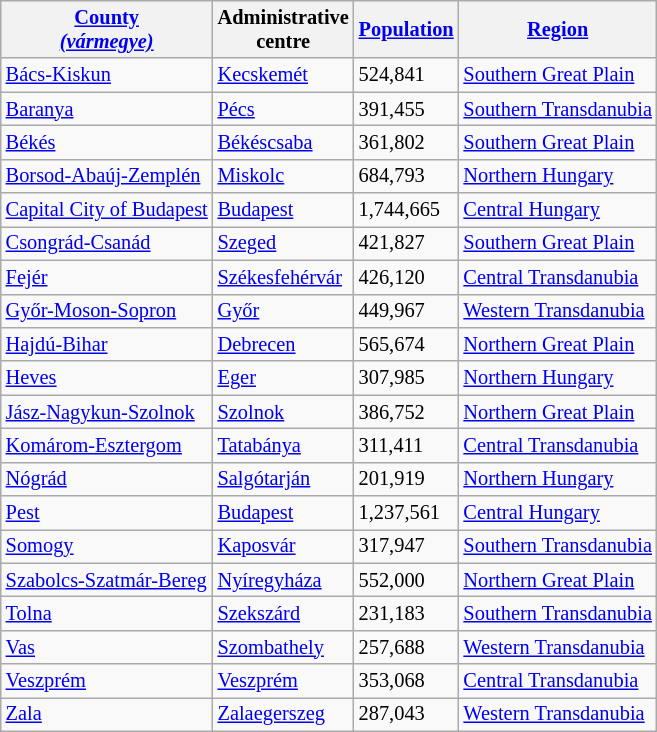<table class="sortable wikitable" style="font-size:85%;">
<tr>
<th scope="col"><a href='#'>County<br><em>(vármegye)</em></a></th>
<th scope="col">Administrative<br>centre</th>
<th scope="col"><a href='#'>Population</a></th>
<th scope="col"><a href='#'>Region</a></th>
</tr>
<tr>
<td> <a href='#'>Bács-Kiskun</a></td>
<td><a href='#'>Kecskemét</a></td>
<td>524,841</td>
<td><a href='#'>Southern Great Plain</a></td>
</tr>
<tr>
<td> <a href='#'>Baranya</a></td>
<td><a href='#'>Pécs</a></td>
<td>391,455</td>
<td><a href='#'>Southern Transdanubia</a></td>
</tr>
<tr>
<td> <a href='#'>Békés</a></td>
<td><a href='#'>Békéscsaba</a></td>
<td>361,802</td>
<td><a href='#'>Southern Great Plain</a></td>
</tr>
<tr>
<td> <a href='#'>Borsod-Abaúj-Zemplén</a></td>
<td><a href='#'>Miskolc</a></td>
<td>684,793</td>
<td><a href='#'>Northern Hungary</a></td>
</tr>
<tr>
<td> <a href='#'>Capital City of Budapest</a></td>
<td><a href='#'>Budapest</a></td>
<td>1,744,665</td>
<td><a href='#'>Central Hungary</a></td>
</tr>
<tr>
<td> <a href='#'>Csongrád-Csanád</a></td>
<td><a href='#'>Szeged</a></td>
<td>421,827</td>
<td><a href='#'>Southern Great Plain</a></td>
</tr>
<tr>
<td> <a href='#'>Fejér</a></td>
<td><a href='#'>Székesfehérvár</a></td>
<td>426,120</td>
<td><a href='#'>Central Transdanubia</a></td>
</tr>
<tr>
<td> <a href='#'>Győr-Moson-Sopron</a></td>
<td><a href='#'>Győr</a></td>
<td>449,967</td>
<td><a href='#'>Western Transdanubia</a></td>
</tr>
<tr>
<td> <a href='#'>Hajdú-Bihar</a></td>
<td><a href='#'>Debrecen</a></td>
<td>565,674</td>
<td><a href='#'>Northern Great Plain</a></td>
</tr>
<tr>
<td> <a href='#'>Heves</a></td>
<td><a href='#'>Eger</a></td>
<td>307,985</td>
<td><a href='#'>Northern Hungary</a></td>
</tr>
<tr>
<td> <a href='#'>Jász-Nagykun-Szolnok</a></td>
<td><a href='#'>Szolnok</a></td>
<td>386,752</td>
<td><a href='#'>Northern Great Plain</a></td>
</tr>
<tr>
<td> <a href='#'>Komárom-Esztergom</a></td>
<td><a href='#'>Tatabánya</a></td>
<td>311,411</td>
<td><a href='#'>Central Transdanubia</a></td>
</tr>
<tr>
<td> <a href='#'>Nógrád</a></td>
<td><a href='#'>Salgótarján</a></td>
<td>201,919</td>
<td><a href='#'>Northern Hungary</a></td>
</tr>
<tr>
<td> <a href='#'>Pest</a></td>
<td><a href='#'>Budapest</a></td>
<td>1,237,561</td>
<td><a href='#'>Central Hungary</a></td>
</tr>
<tr>
<td> <a href='#'>Somogy</a></td>
<td><a href='#'>Kaposvár</a></td>
<td>317,947</td>
<td><a href='#'>Southern Transdanubia</a></td>
</tr>
<tr>
<td> <a href='#'>Szabolcs-Szatmár-Bereg</a></td>
<td><a href='#'>Nyíregyháza</a></td>
<td>552,000</td>
<td><a href='#'>Northern Great Plain</a></td>
</tr>
<tr>
<td> <a href='#'>Tolna</a></td>
<td><a href='#'>Szekszárd</a></td>
<td>231,183</td>
<td><a href='#'>Southern Transdanubia</a></td>
</tr>
<tr>
<td> <a href='#'>Vas</a></td>
<td><a href='#'>Szombathely</a></td>
<td>257,688</td>
<td><a href='#'>Western Transdanubia</a></td>
</tr>
<tr>
<td> <a href='#'>Veszprém</a></td>
<td><a href='#'>Veszprém</a></td>
<td>353,068</td>
<td><a href='#'>Central Transdanubia</a></td>
</tr>
<tr>
<td> <a href='#'>Zala</a></td>
<td><a href='#'>Zalaegerszeg</a></td>
<td>287,043</td>
<td><a href='#'>Western Transdanubia</a></td>
</tr>
</table>
